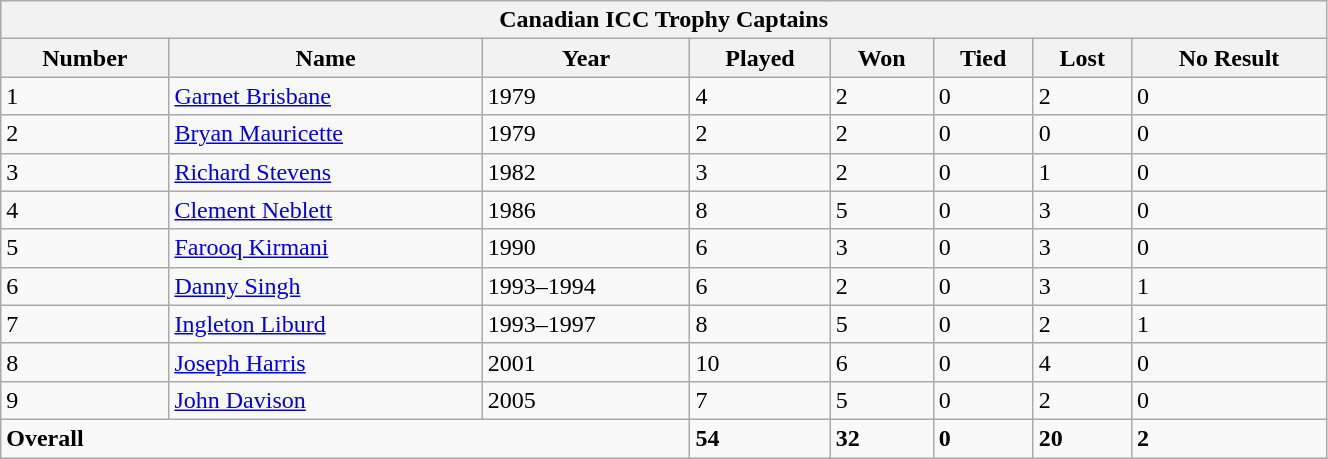<table class="wikitable" width="70%">
<tr>
<th bgcolor="#efefef" colspan=9>Canadian ICC Trophy Captains</th>
</tr>
<tr bgcolor="#efefef">
<th>Number</th>
<th>Name</th>
<th>Year</th>
<th>Played</th>
<th>Won</th>
<th>Tied</th>
<th>Lost</th>
<th>No Result</th>
</tr>
<tr>
<td>1</td>
<td><a href='#'>Garnet Brisbane</a></td>
<td>1979</td>
<td>4</td>
<td>2</td>
<td>0</td>
<td>2</td>
<td>0</td>
</tr>
<tr>
<td>2</td>
<td><a href='#'>Bryan Mauricette</a></td>
<td>1979</td>
<td>2</td>
<td>2</td>
<td>0</td>
<td>0</td>
<td>0</td>
</tr>
<tr>
<td>3</td>
<td><a href='#'>Richard Stevens</a></td>
<td>1982</td>
<td>3</td>
<td>2</td>
<td>0</td>
<td>1</td>
<td>0</td>
</tr>
<tr>
<td>4</td>
<td><a href='#'>Clement Neblett</a></td>
<td>1986</td>
<td>8</td>
<td>5</td>
<td>0</td>
<td>3</td>
<td>0</td>
</tr>
<tr>
<td>5</td>
<td><a href='#'>Farooq Kirmani</a></td>
<td>1990</td>
<td>6</td>
<td>3</td>
<td>0</td>
<td>3</td>
<td>0</td>
</tr>
<tr>
<td>6</td>
<td><a href='#'>Danny Singh</a></td>
<td>1993–1994</td>
<td>6</td>
<td>2</td>
<td>0</td>
<td>3</td>
<td>1</td>
</tr>
<tr>
<td>7</td>
<td><a href='#'>Ingleton Liburd</a></td>
<td>1993–1997</td>
<td>8</td>
<td>5</td>
<td>0</td>
<td>2</td>
<td>1</td>
</tr>
<tr>
<td>8</td>
<td><a href='#'>Joseph Harris</a></td>
<td>2001</td>
<td>10</td>
<td>6</td>
<td>0</td>
<td>4</td>
<td>0</td>
</tr>
<tr>
<td>9</td>
<td><a href='#'>John Davison</a></td>
<td>2005</td>
<td>7</td>
<td>5</td>
<td>0</td>
<td>2</td>
<td>0</td>
</tr>
<tr>
<td colspan=3><strong>Overall</strong></td>
<td><strong>54</strong></td>
<td><strong>32</strong></td>
<td><strong>0</strong></td>
<td><strong>20</strong></td>
<td><strong>2</strong></td>
</tr>
</table>
